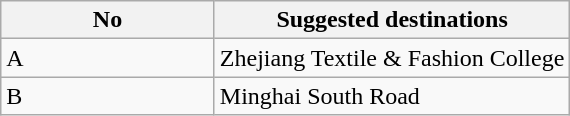<table class="wikitable" style="margin-bottom: 10px;">
<tr>
<th width="135px">No</th>
<th>Suggested destinations</th>
</tr>
<tr>
<td>A</td>
<td>Zhejiang Textile & Fashion College</td>
</tr>
<tr>
<td>B</td>
<td>Minghai South Road</td>
</tr>
</table>
